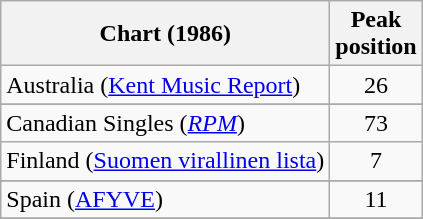<table class="wikitable sortable">
<tr>
<th>Chart (1986)</th>
<th>Peak<br>position</th>
</tr>
<tr>
<td>Australia (<a href='#'>Kent Music Report</a>)</td>
<td align="center">26</td>
</tr>
<tr>
</tr>
<tr>
<td>Canadian Singles (<em><a href='#'>RPM</a></em>)</td>
<td align="center">73</td>
</tr>
<tr>
<td>Finland (<a href='#'>Suomen virallinen lista</a>)</td>
<td style="text-align:center;">7</td>
</tr>
<tr>
</tr>
<tr>
</tr>
<tr>
</tr>
<tr>
</tr>
<tr>
<td>Spain (<a href='#'>AFYVE</a>)</td>
<td align="center">11</td>
</tr>
<tr>
</tr>
<tr>
</tr>
<tr>
</tr>
<tr>
</tr>
<tr>
</tr>
<tr>
</tr>
</table>
